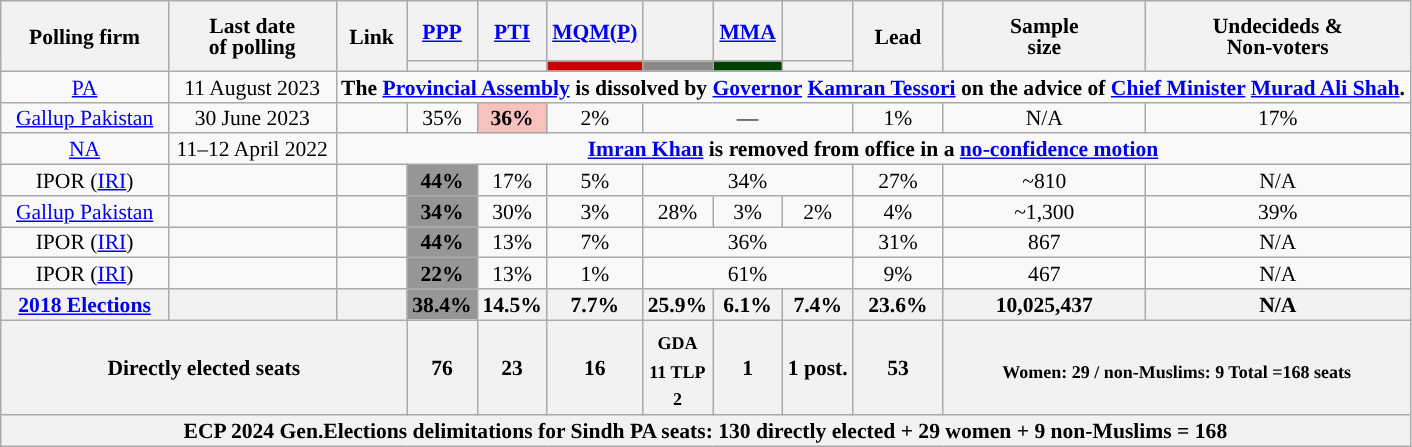<table class="wikitable sortable" style="text-align:center;font-size:90%;line-height:14px">
<tr style="height:40px;">
<th style="width:105px;" rowspan="2">Polling firm</th>
<th style="width:105px;" rowspan="2">Last date<br>of polling</th>
<th rowspan="2">Link</th>
<th class="unsortable" style="width:40px;"><a href='#'>PPP</a></th>
<th class="unsortable" style="width:40px;"><a href='#'>PTI</a></th>
<th class="unsortable" style="width:40px;"><a href='#'>MQM(P)</a></th>
<th class="unsortable" style="width:40px;"><a href='#'></a></th>
<th class="unsortable" style="width:40px;"><a href='#'>MMA</a></th>
<th class="unsortable" style="width:40px;"><a href='#'></a></th>
<th rowspan="2">Lead</th>
<th rowspan="2">Sample<br>size</th>
<th rowspan="2">Undecideds &<br>Non-voters</th>
</tr>
<tr>
<th style="background:"></th>
<th style="background:"></th>
<th style="background:#C80000;" data-sort-type="number"></th>
<th style="background:#888888;" data-sort-type="number"></th>
<th style="background:#004000;" data-sort-type="number"></th>
<th style="background:"></th>
</tr>
<tr>
<td><a href='#'>PA</a></td>
<td>11 August 2023</td>
<td colspan="10"><strong>The <a href='#'>Provincial Assembly</a> is dissolved by <a href='#'>Governor</a> <a href='#'>Kamran Tessori</a> on the advice of <a href='#'>Chief Minister</a> <a href='#'>Murad Ali Shah</a>.</strong></td>
</tr>
<tr>
<td><a href='#'>Gallup Pakistan</a></td>
<td>30 June 2023</td>
<td></td>
<td>35%</td>
<td style="background:rgb(248, 193, 190)"><strong>36%</strong></td>
<td>2%</td>
<td colspan="3">—</td>
<td style="background:"><span>1%</span></td>
<td>N/A</td>
<td>17%</td>
</tr>
<tr>
<td rowspan="1"><a href='#'>NA</a></td>
<td data-sort-value="2022-04-11">11–12 April 2022</td>
<td colspan="10"><strong><a href='#'>Imran Khan</a> is removed from office in a <a href='#'>no-confidence motion</a></strong></td>
</tr>
<tr>
<td>IPOR (<a href='#'>IRI</a>)</td>
<td></td>
<td></td>
<td style="background:rgb(150, 150, 150)"><strong>44%</strong></td>
<td>17%</td>
<td>5%</td>
<td colspan="3">34%</td>
<td style="background:"><span>27%</span></td>
<td>~810</td>
<td>N/A</td>
</tr>
<tr>
<td><a href='#'>Gallup Pakistan</a></td>
<td></td>
<td></td>
<td style="background:rgb(150, 150, 150)"><strong>34%</strong></td>
<td>30%</td>
<td>3%</td>
<td>28%</td>
<td>3%</td>
<td>2%</td>
<td style="background:"><span>4%</span></td>
<td>~1,300</td>
<td>39%</td>
</tr>
<tr>
<td>IPOR (<a href='#'>IRI</a>)</td>
<td></td>
<td></td>
<td style="background:rgb(150, 150, 150)"><strong>44%</strong></td>
<td>13%</td>
<td>7%</td>
<td colspan="3">36%</td>
<td style="background:"><span>31%</span></td>
<td>867</td>
<td>N/A</td>
</tr>
<tr>
<td>IPOR (<a href='#'>IRI</a>)</td>
<td></td>
<td></td>
<td style="background:rgb(150, 150, 150)"><strong>22%</strong></td>
<td>13%</td>
<td>1%</td>
<td colspan="3">61%</td>
<td style="background:"><span>9%</span></td>
<td>467</td>
<td>N/A</td>
</tr>
<tr>
<th><a href='#'>2018 Elections</a></th>
<th></th>
<th></th>
<th style="background:rgb(150, 150, 150)"><strong>38.4%</strong></th>
<th>14.5%</th>
<th>7.7%</th>
<th>25.9%</th>
<th>6.1%</th>
<th>7.4%</th>
<th style="background:"><span>23.6%</span></th>
<th>10,025,437</th>
<th>N/A</th>
</tr>
<tr>
<th colspan="3">Directly elected seats</th>
<th>76</th>
<th>23</th>
<th>16</th>
<th><sub>GDA 11 TLP 2</sub></th>
<th>1</th>
<th>1 post.</th>
<th>53</th>
<th colspan="2"><sub>Women: 29 / non-Muslims: 9       Total =168 seats</sub></th>
</tr>
<tr>
<th colspan="12">ECP 2024 Gen.Elections delimitations for Sindh PA seats: 130 directly elected + 29 women + 9 non-Muslims = 168</th>
</tr>
</table>
